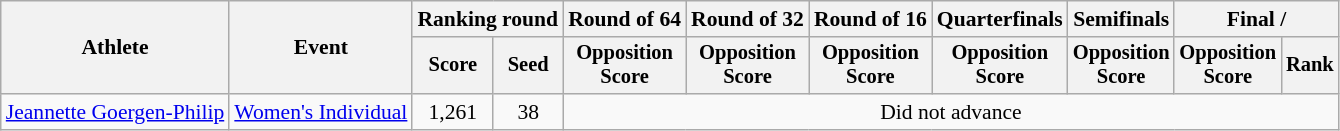<table class="wikitable" style="font-size:90%">
<tr>
<th rowspan="2">Athlete</th>
<th rowspan="2">Event</th>
<th colspan="2">Ranking round</th>
<th>Round of 64</th>
<th>Round of 32</th>
<th>Round of 16</th>
<th>Quarterfinals</th>
<th>Semifinals</th>
<th colspan="2">Final / </th>
</tr>
<tr style="font-size:95%">
<th>Score</th>
<th>Seed</th>
<th>Opposition<br>Score</th>
<th>Opposition<br>Score</th>
<th>Opposition<br>Score</th>
<th>Opposition<br>Score</th>
<th>Opposition<br>Score</th>
<th>Opposition<br>Score</th>
<th>Rank</th>
</tr>
<tr align="center">
<td align="left"><a href='#'>Jeannette Goergen-Philip</a></td>
<td align="left"><a href='#'>Women's Individual</a></td>
<td>1,261</td>
<td>38</td>
<td colspan="7">Did not advance</td>
</tr>
</table>
